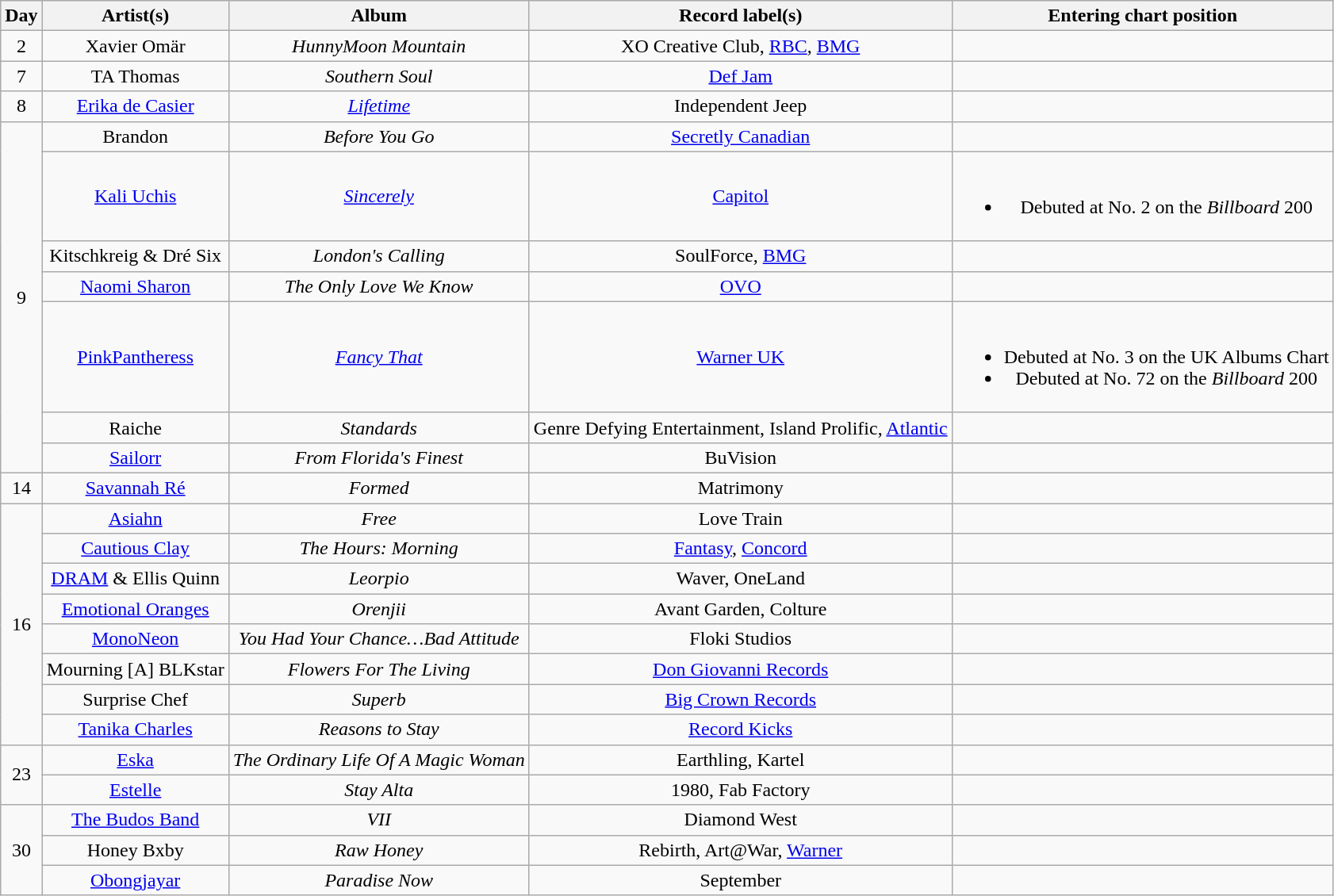<table class="wikitable" style="text-align:center;">
<tr>
<th scope="col">Day</th>
<th scope="col">Artist(s)</th>
<th scope="col">Album</th>
<th scope="col">Record label(s)</th>
<th scope="col">Entering chart position</th>
</tr>
<tr>
<td>2</td>
<td>Xavier Omär</td>
<td><em>HunnyMoon Mountain</em></td>
<td>XO Creative Club, <a href='#'>RBC</a>, <a href='#'>BMG</a></td>
<td></td>
</tr>
<tr>
<td>7</td>
<td>TA Thomas</td>
<td><em>Southern Soul</em></td>
<td><a href='#'>Def Jam</a></td>
<td></td>
</tr>
<tr>
<td>8</td>
<td><a href='#'>Erika de Casier</a></td>
<td><em><a href='#'>Lifetime</a></em></td>
<td>Independent Jeep</td>
<td></td>
</tr>
<tr>
<td rowspan="7">9</td>
<td>Brandon</td>
<td><em>Before You Go</em></td>
<td><a href='#'>Secretly Canadian</a></td>
<td></td>
</tr>
<tr>
<td><a href='#'>Kali Uchis</a></td>
<td><em><a href='#'>Sincerely</a></em></td>
<td><a href='#'>Capitol</a></td>
<td><br><ul><li>Debuted at No. 2 on the <em>Billboard</em> 200</li></ul></td>
</tr>
<tr>
<td>Kitschkreig & Dré Six</td>
<td><em>London's Calling</em></td>
<td>SoulForce, <a href='#'>BMG</a></td>
<td></td>
</tr>
<tr>
<td><a href='#'>Naomi Sharon</a></td>
<td><em>The Only Love We Know</em></td>
<td><a href='#'>OVO</a></td>
<td></td>
</tr>
<tr>
<td><a href='#'>PinkPantheress</a></td>
<td><em><a href='#'>Fancy That</a></em></td>
<td><a href='#'>Warner UK</a></td>
<td><br><ul><li>Debuted at No. 3 on the UK Albums Chart</li><li>Debuted at No. 72 on the <em>Billboard</em> 200</li></ul></td>
</tr>
<tr>
<td>Raiche</td>
<td><em>Standards</em></td>
<td>Genre Defying Entertainment, Island Prolific, <a href='#'>Atlantic</a></td>
<td></td>
</tr>
<tr>
<td><a href='#'>Sailorr</a></td>
<td><em>From Florida's Finest</em></td>
<td>BuVision</td>
<td></td>
</tr>
<tr>
<td>14</td>
<td><a href='#'>Savannah Ré</a></td>
<td><em>Formed</em></td>
<td>Matrimony</td>
<td></td>
</tr>
<tr>
<td rowspan="8">16</td>
<td><a href='#'>Asiahn</a></td>
<td><em>Free</em></td>
<td>Love Train</td>
<td></td>
</tr>
<tr>
<td><a href='#'>Cautious Clay</a></td>
<td><em>The Hours: Morning</em></td>
<td><a href='#'>Fantasy</a>, <a href='#'>Concord</a></td>
<td></td>
</tr>
<tr>
<td><a href='#'>DRAM</a> & Ellis Quinn</td>
<td><em>Leorpio</em></td>
<td>Waver, OneLand</td>
<td></td>
</tr>
<tr>
<td><a href='#'>Emotional Oranges</a></td>
<td><em>Orenjii</em></td>
<td>Avant Garden, Colture</td>
<td></td>
</tr>
<tr>
<td><a href='#'>MonoNeon</a></td>
<td><em>You Had Your Chance…Bad Attitude</em></td>
<td>Floki Studios</td>
<td></td>
</tr>
<tr>
<td>Mourning [A] BLKstar</td>
<td><em>Flowers For The Living</em></td>
<td><a href='#'>Don Giovanni Records</a></td>
<td></td>
</tr>
<tr>
<td>Surprise Chef</td>
<td><em>Superb</em></td>
<td><a href='#'>Big Crown Records</a></td>
<td></td>
</tr>
<tr>
<td><a href='#'>Tanika Charles</a></td>
<td><em>Reasons to Stay</em></td>
<td><a href='#'>Record Kicks</a></td>
<td></td>
</tr>
<tr>
<td rowspan="2">23</td>
<td><a href='#'>Eska</a></td>
<td><em>The Ordinary Life Of A Magic Woman</em></td>
<td>Earthling, Kartel</td>
<td></td>
</tr>
<tr>
<td><a href='#'>Estelle</a></td>
<td><em>Stay Alta</em></td>
<td>1980, Fab Factory</td>
<td></td>
</tr>
<tr>
<td rowspan="3">30</td>
<td><a href='#'>The Budos Band</a></td>
<td><em>VII</em></td>
<td>Diamond West</td>
<td></td>
</tr>
<tr>
<td>Honey Bxby</td>
<td><em>Raw Honey</em></td>
<td>Rebirth, Art@War, <a href='#'>Warner</a></td>
<td></td>
</tr>
<tr>
<td><a href='#'>Obongjayar</a></td>
<td><em>Paradise Now</em></td>
<td>September</td>
<td></td>
</tr>
</table>
